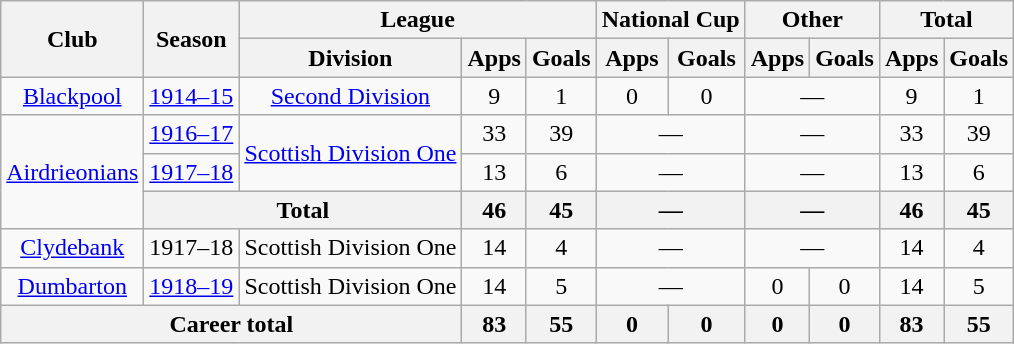<table class="wikitable" style="text-align: center;">
<tr>
<th rowspan="2">Club</th>
<th rowspan="2">Season</th>
<th colspan="3">League</th>
<th colspan="2">National Cup</th>
<th colspan="2">Other</th>
<th colspan="2">Total</th>
</tr>
<tr>
<th>Division</th>
<th>Apps</th>
<th>Goals</th>
<th>Apps</th>
<th>Goals</th>
<th>Apps</th>
<th>Goals</th>
<th>Apps</th>
<th>Goals</th>
</tr>
<tr>
<td><a href='#'>Blackpool</a></td>
<td><a href='#'>1914–15</a></td>
<td><a href='#'>Second Division</a></td>
<td>9</td>
<td>1</td>
<td>0</td>
<td>0</td>
<td colspan="2">—</td>
<td>9</td>
<td>1</td>
</tr>
<tr>
<td rowspan="3"><a href='#'>Airdrieonians</a></td>
<td><a href='#'>1916–17</a></td>
<td rowspan="2"><a href='#'>Scottish Division One</a></td>
<td>33</td>
<td>39</td>
<td colspan="2">—</td>
<td colspan="2">—</td>
<td>33</td>
<td>39</td>
</tr>
<tr>
<td><a href='#'>1917–18</a></td>
<td>13</td>
<td>6</td>
<td colspan="2">—</td>
<td colspan="2">—</td>
<td>13</td>
<td>6</td>
</tr>
<tr>
<th colspan="2">Total</th>
<th>46</th>
<th>45</th>
<th colspan="2">—</th>
<th colspan="2">—</th>
<th>46</th>
<th>45</th>
</tr>
<tr>
<td><a href='#'>Clydebank</a></td>
<td>1917–18</td>
<td>Scottish Division One</td>
<td>14</td>
<td>4</td>
<td colspan="2">—</td>
<td colspan="2">—</td>
<td>14</td>
<td>4</td>
</tr>
<tr>
<td><a href='#'>Dumbarton</a></td>
<td><a href='#'>1918–19</a></td>
<td>Scottish Division One</td>
<td>14</td>
<td>5</td>
<td colspan="2">—</td>
<td>0</td>
<td>0</td>
<td>14</td>
<td>5</td>
</tr>
<tr>
<th colspan="3">Career total</th>
<th>83</th>
<th>55</th>
<th>0</th>
<th>0</th>
<th>0</th>
<th>0</th>
<th>83</th>
<th>55</th>
</tr>
</table>
